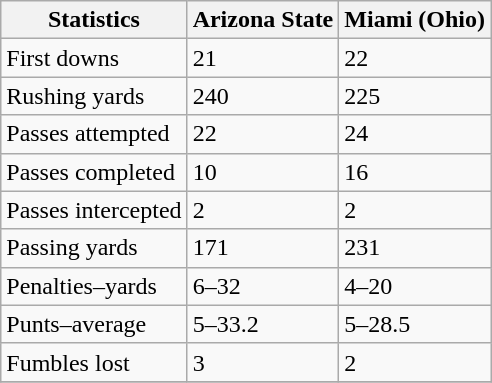<table class="wikitable">
<tr>
<th>Statistics</th>
<th>Arizona State</th>
<th>Miami (Ohio)</th>
</tr>
<tr>
<td>First downs</td>
<td>21</td>
<td>22</td>
</tr>
<tr>
<td>Rushing yards</td>
<td>240</td>
<td>225</td>
</tr>
<tr>
<td>Passes attempted</td>
<td>22</td>
<td>24</td>
</tr>
<tr>
<td>Passes completed</td>
<td>10</td>
<td>16</td>
</tr>
<tr>
<td>Passes intercepted</td>
<td>2</td>
<td>2</td>
</tr>
<tr>
<td>Passing yards</td>
<td>171</td>
<td>231</td>
</tr>
<tr>
<td>Penalties–yards</td>
<td>6–32</td>
<td>4–20</td>
</tr>
<tr>
<td>Punts–average</td>
<td>5–33.2</td>
<td>5–28.5</td>
</tr>
<tr>
<td>Fumbles lost</td>
<td>3</td>
<td>2</td>
</tr>
<tr>
</tr>
</table>
